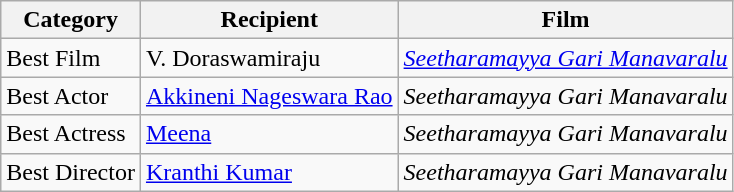<table class="wikitable">
<tr>
<th>Category</th>
<th>Recipient</th>
<th>Film</th>
</tr>
<tr>
<td>Best Film</td>
<td>V. Doraswamiraju</td>
<td><em><a href='#'>Seetharamayya Gari Manavaralu</a></em></td>
</tr>
<tr>
<td>Best Actor</td>
<td><a href='#'>Akkineni Nageswara Rao</a></td>
<td><em>Seetharamayya Gari Manavaralu</em></td>
</tr>
<tr>
<td>Best Actress</td>
<td><a href='#'>Meena</a></td>
<td><em>Seetharamayya Gari Manavaralu</em></td>
</tr>
<tr>
<td>Best Director</td>
<td><a href='#'>Kranthi Kumar</a></td>
<td><em>Seetharamayya Gari Manavaralu</em></td>
</tr>
</table>
